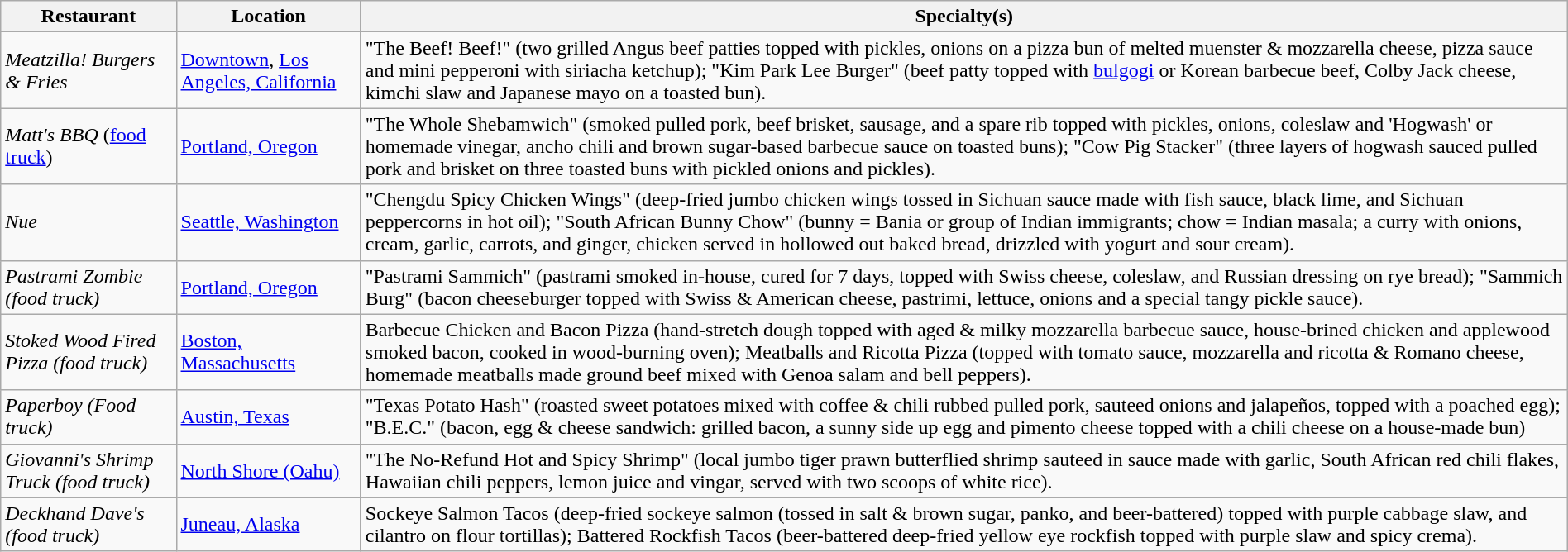<table class="wikitable" style="width:100%;">
<tr>
<th>Restaurant</th>
<th>Location</th>
<th>Specialty(s)</th>
</tr>
<tr>
<td><em>Meatzilla! Burgers & Fries</em></td>
<td><a href='#'>Downtown</a>, <a href='#'>Los Angeles, California</a></td>
<td>"The Beef! Beef!" (two grilled Angus beef patties topped with pickles, onions on a pizza bun of melted muenster & mozzarella cheese, pizza sauce and mini pepperoni with siriacha ketchup); "Kim Park Lee Burger" (beef patty topped with <a href='#'>bulgogi</a> or Korean barbecue beef, Colby Jack cheese, kimchi slaw and Japanese mayo on a toasted bun).</td>
</tr>
<tr>
<td><em>Matt's BBQ</em> (<a href='#'>food truck</a>)</td>
<td><a href='#'>Portland, Oregon</a></td>
<td>"The Whole Shebamwich" (smoked pulled pork, beef brisket, sausage, and a spare rib topped with pickles, onions, coleslaw and 'Hogwash' or homemade vinegar, ancho chili and brown sugar-based barbecue sauce on toasted buns); "Cow Pig Stacker" (three layers of hogwash sauced pulled pork and brisket on three toasted buns with pickled onions and pickles).</td>
</tr>
<tr>
<td><em>Nue</em></td>
<td><a href='#'>Seattle, Washington</a></td>
<td>"Chengdu Spicy Chicken Wings" (deep-fried jumbo chicken wings tossed in Sichuan sauce made with fish sauce, black lime, and Sichuan peppercorns in hot oil); "South African Bunny Chow" (bunny = Bania or group of Indian immigrants; chow = Indian masala; a curry with onions, cream, garlic, carrots, and ginger, chicken served in hollowed out baked bread, drizzled with yogurt and sour cream).</td>
</tr>
<tr>
<td><em>Pastrami Zombie (food truck)</em></td>
<td><a href='#'>Portland, Oregon</a></td>
<td>"Pastrami Sammich" (pastrami smoked in-house, cured for 7 days, topped with Swiss cheese, coleslaw, and Russian dressing on rye bread); "Sammich Burg" (bacon cheeseburger topped with Swiss & American cheese, pastrimi, lettuce, onions and a special tangy pickle sauce).</td>
</tr>
<tr>
<td><em>Stoked Wood Fired Pizza (food truck)</em></td>
<td><a href='#'>Boston, Massachusetts</a></td>
<td>Barbecue Chicken and Bacon Pizza (hand-stretch dough topped with aged & milky mozzarella barbecue sauce, house-brined chicken and applewood smoked bacon, cooked in wood-burning oven); Meatballs and Ricotta Pizza (topped with tomato sauce, mozzarella and ricotta & Romano cheese, homemade meatballs made ground beef mixed with Genoa salam and bell peppers).</td>
</tr>
<tr>
<td><em>Paperboy (Food truck)</em></td>
<td><a href='#'>Austin, Texas</a></td>
<td>"Texas Potato Hash" (roasted sweet potatoes mixed with coffee & chili rubbed pulled pork, sauteed onions and jalapeños, topped with a poached egg); "B.E.C." (bacon, egg & cheese sandwich: grilled bacon, a sunny side up egg and pimento cheese topped with a chili cheese on a house-made bun)</td>
</tr>
<tr>
<td><em>Giovanni's Shrimp Truck (food truck)</em></td>
<td><a href='#'>North Shore (Oahu)</a></td>
<td>"The No-Refund Hot and Spicy Shrimp" (local jumbo tiger prawn butterflied shrimp sauteed in sauce made with garlic, South African red chili flakes, Hawaiian chili peppers, lemon juice and vingar, served with two scoops of white rice).</td>
</tr>
<tr>
<td><em>Deckhand Dave's (food truck) </em></td>
<td><a href='#'>Juneau, Alaska</a></td>
<td>Sockeye Salmon Tacos (deep-fried sockeye salmon (tossed in salt & brown sugar, panko, and beer-battered) topped with purple cabbage slaw, and cilantro on flour tortillas); Battered Rockfish Tacos (beer-battered deep-fried yellow eye rockfish topped with purple slaw and spicy crema).</td>
</tr>
</table>
